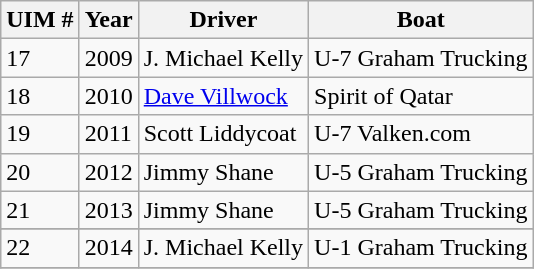<table class="wikitable">
<tr>
<th>UIM #</th>
<th>Year</th>
<th>Driver</th>
<th>Boat</th>
</tr>
<tr>
<td>17</td>
<td>2009</td>
<td>J. Michael Kelly</td>
<td>U-7 Graham Trucking</td>
</tr>
<tr>
<td>18</td>
<td>2010</td>
<td><a href='#'>Dave Villwock</a></td>
<td>Spirit of Qatar</td>
</tr>
<tr>
<td>19</td>
<td>2011</td>
<td>Scott Liddycoat</td>
<td>U-7 Valken.com</td>
</tr>
<tr>
<td>20</td>
<td>2012</td>
<td>Jimmy Shane</td>
<td>U-5 Graham Trucking</td>
</tr>
<tr>
<td>21</td>
<td>2013</td>
<td>Jimmy Shane</td>
<td>U-5 Graham Trucking</td>
</tr>
<tr>
</tr>
<tr>
<td>22</td>
<td>2014</td>
<td>J. Michael Kelly</td>
<td>U-1 Graham Trucking</td>
</tr>
<tr>
</tr>
</table>
